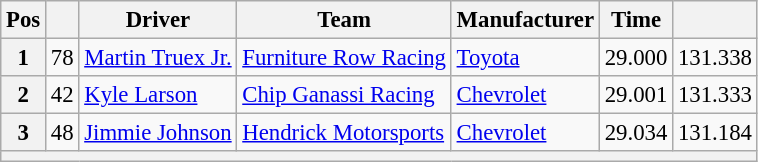<table class="wikitable" style="font-size:95%">
<tr>
<th>Pos</th>
<th></th>
<th>Driver</th>
<th>Team</th>
<th>Manufacturer</th>
<th>Time</th>
<th></th>
</tr>
<tr>
<th>1</th>
<td>78</td>
<td><a href='#'>Martin Truex Jr.</a></td>
<td><a href='#'>Furniture Row Racing</a></td>
<td><a href='#'>Toyota</a></td>
<td>29.000</td>
<td>131.338</td>
</tr>
<tr>
<th>2</th>
<td>42</td>
<td><a href='#'>Kyle Larson</a></td>
<td><a href='#'>Chip Ganassi Racing</a></td>
<td><a href='#'>Chevrolet</a></td>
<td>29.001</td>
<td>131.333</td>
</tr>
<tr>
<th>3</th>
<td>48</td>
<td><a href='#'>Jimmie Johnson</a></td>
<td><a href='#'>Hendrick Motorsports</a></td>
<td><a href='#'>Chevrolet</a></td>
<td>29.034</td>
<td>131.184</td>
</tr>
<tr>
<th colspan="7"></th>
</tr>
</table>
